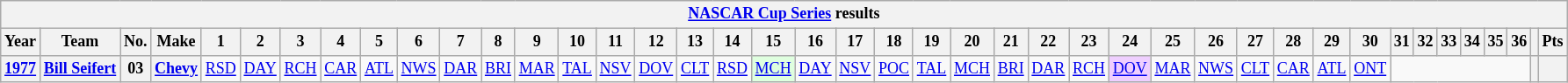<table class="wikitable mw-collapsible mw-collapsed" style="text-align:center; font-size:75%">
<tr>
<th colspan=45><a href='#'>NASCAR Cup Series</a> results</th>
</tr>
<tr>
<th>Year</th>
<th>Team</th>
<th>No.</th>
<th>Make</th>
<th>1</th>
<th>2</th>
<th>3</th>
<th>4</th>
<th>5</th>
<th>6</th>
<th>7</th>
<th>8</th>
<th>9</th>
<th>10</th>
<th>11</th>
<th>12</th>
<th>13</th>
<th>14</th>
<th>15</th>
<th>16</th>
<th>17</th>
<th>18</th>
<th>19</th>
<th>20</th>
<th>21</th>
<th>22</th>
<th>23</th>
<th>24</th>
<th>25</th>
<th>26</th>
<th>27</th>
<th>28</th>
<th>29</th>
<th>30</th>
<th>31</th>
<th>32</th>
<th>33</th>
<th>34</th>
<th>35</th>
<th>36</th>
<th></th>
<th>Pts</th>
</tr>
<tr>
<th><a href='#'>1977</a></th>
<th><a href='#'>Bill Seifert</a></th>
<th>03</th>
<th><a href='#'>Chevy</a></th>
<td><a href='#'>RSD</a></td>
<td><a href='#'>DAY</a></td>
<td><a href='#'>RCH</a></td>
<td><a href='#'>CAR</a></td>
<td><a href='#'>ATL</a></td>
<td><a href='#'>NWS</a></td>
<td><a href='#'>DAR</a></td>
<td><a href='#'>BRI</a></td>
<td><a href='#'>MAR</a></td>
<td><a href='#'>TAL</a></td>
<td><a href='#'>NSV</a></td>
<td><a href='#'>DOV</a></td>
<td><a href='#'>CLT</a></td>
<td><a href='#'>RSD</a></td>
<td style="background:#DFFFDF;"><a href='#'>MCH</a><br></td>
<td><a href='#'>DAY</a></td>
<td><a href='#'>NSV</a></td>
<td><a href='#'>POC</a></td>
<td><a href='#'>TAL</a></td>
<td><a href='#'>MCH</a></td>
<td><a href='#'>BRI</a></td>
<td><a href='#'>DAR</a></td>
<td><a href='#'>RCH</a></td>
<td style="background:#EFCFFF;"><a href='#'>DOV</a><br></td>
<td><a href='#'>MAR</a></td>
<td><a href='#'>NWS</a></td>
<td><a href='#'>CLT</a></td>
<td><a href='#'>CAR</a></td>
<td><a href='#'>ATL</a></td>
<td><a href='#'>ONT</a></td>
<td colspan=6></td>
<th></th>
<th></th>
</tr>
</table>
